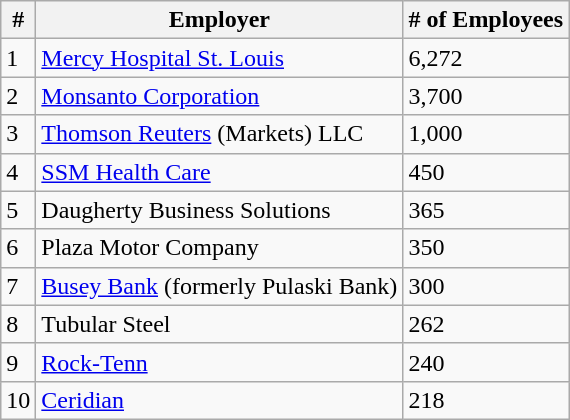<table class="wikitable">
<tr>
<th>#</th>
<th>Employer</th>
<th># of Employees</th>
</tr>
<tr>
<td>1</td>
<td><a href='#'>Mercy Hospital St. Louis</a></td>
<td>6,272</td>
</tr>
<tr>
<td>2</td>
<td><a href='#'>Monsanto Corporation</a></td>
<td>3,700</td>
</tr>
<tr>
<td>3</td>
<td><a href='#'>Thomson Reuters</a> (Markets) LLC</td>
<td>1,000</td>
</tr>
<tr>
<td>4</td>
<td><a href='#'>SSM Health Care</a></td>
<td>450</td>
</tr>
<tr>
<td>5</td>
<td>Daugherty Business Solutions</td>
<td>365</td>
</tr>
<tr>
<td>6</td>
<td>Plaza Motor Company</td>
<td>350</td>
</tr>
<tr>
<td>7</td>
<td><a href='#'>Busey Bank</a> (formerly Pulaski Bank)</td>
<td>300</td>
</tr>
<tr>
<td>8</td>
<td>Tubular Steel</td>
<td>262</td>
</tr>
<tr>
<td>9</td>
<td><a href='#'>Rock-Tenn</a></td>
<td>240</td>
</tr>
<tr>
<td>10</td>
<td><a href='#'>Ceridian</a></td>
<td>218</td>
</tr>
</table>
